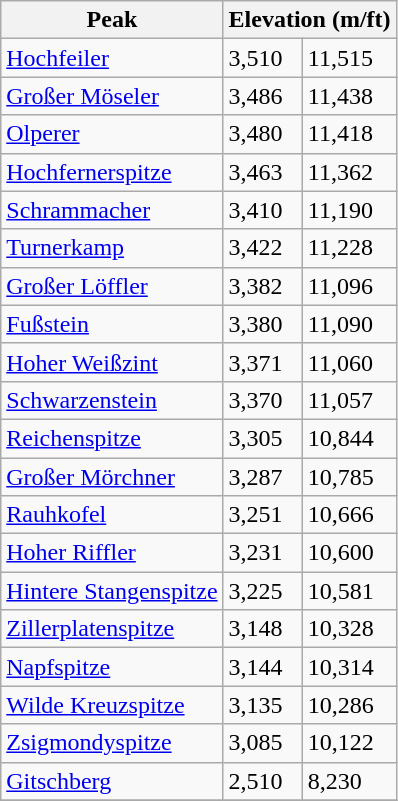<table class="wikitable">
<tr>
<th>Peak</th>
<th colspan=2>Elevation (m/ft)</th>
</tr>
<tr>
<td><a href='#'>Hochfeiler</a></td>
<td>3,510</td>
<td>11,515</td>
</tr>
<tr>
<td><a href='#'>Großer Möseler</a></td>
<td>3,486</td>
<td>11,438</td>
</tr>
<tr>
<td><a href='#'>Olperer</a></td>
<td>3,480</td>
<td>11,418</td>
</tr>
<tr>
<td><a href='#'>Hochfernerspitze</a></td>
<td>3,463</td>
<td>11,362</td>
</tr>
<tr>
<td><a href='#'>Schrammacher</a></td>
<td>3,410</td>
<td>11,190</td>
</tr>
<tr>
<td><a href='#'>Turnerkamp</a></td>
<td>3,422</td>
<td>11,228</td>
</tr>
<tr>
<td><a href='#'>Großer Löffler</a></td>
<td>3,382</td>
<td>11,096</td>
</tr>
<tr>
<td><a href='#'>Fußstein</a></td>
<td>3,380</td>
<td>11,090</td>
</tr>
<tr>
<td><a href='#'>Hoher Weißzint</a></td>
<td>3,371</td>
<td>11,060</td>
</tr>
<tr>
<td><a href='#'>Schwarzenstein</a></td>
<td>3,370</td>
<td>11,057</td>
</tr>
<tr>
<td><a href='#'>Reichenspitze</a></td>
<td>3,305</td>
<td>10,844</td>
</tr>
<tr>
<td><a href='#'>Großer Mörchner</a></td>
<td>3,287</td>
<td>10,785</td>
</tr>
<tr>
<td><a href='#'>Rauhkofel</a></td>
<td>3,251</td>
<td>10,666</td>
</tr>
<tr>
<td><a href='#'>Hoher Riffler</a></td>
<td>3,231</td>
<td>10,600</td>
</tr>
<tr>
<td><a href='#'>Hintere Stangenspitze</a></td>
<td>3,225</td>
<td>10,581</td>
</tr>
<tr>
<td><a href='#'>Zillerplatenspitze</a></td>
<td>3,148</td>
<td>10,328</td>
</tr>
<tr>
<td><a href='#'>Napfspitze</a></td>
<td>3,144</td>
<td>10,314</td>
</tr>
<tr>
<td><a href='#'>Wilde Kreuzspitze</a></td>
<td>3,135</td>
<td>10,286</td>
</tr>
<tr>
<td><a href='#'>Zsigmondyspitze</a></td>
<td>3,085</td>
<td>10,122</td>
</tr>
<tr>
<td><a href='#'>Gitschberg</a></td>
<td>2,510</td>
<td>8,230</td>
</tr>
<tr>
</tr>
</table>
